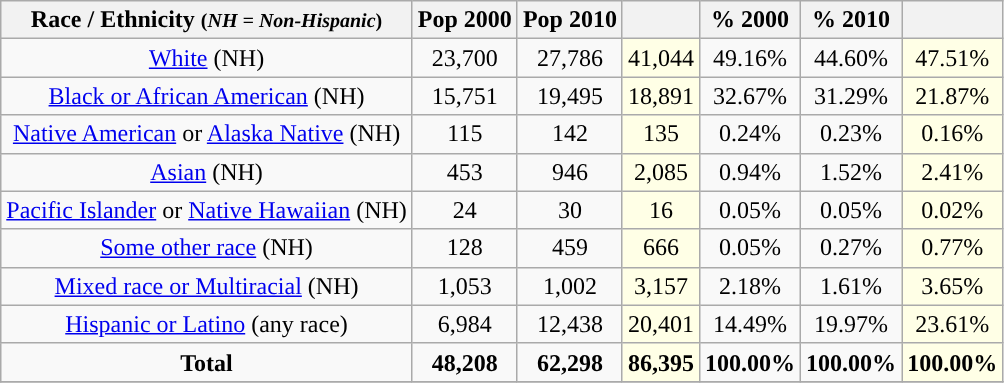<table class="wikitable" style="text-align:center;">
<tr>
<th>Race / Ethnicity <small>(<em>NH = Non-Hispanic</em>)</small></th>
<th>Pop 2000</th>
<th>Pop 2010</th>
<th></th>
<th>% 2000</th>
<th>% 2010</th>
<th></th>
</tr>
<tr>
<td><a href='#'>White</a> (NH)</td>
<td>23,700</td>
<td>27,786</td>
<td style='background: #ffffe6;'>41,044</td>
<td>49.16%</td>
<td>44.60%</td>
<td style='background: #ffffe6;'>47.51%</td>
</tr>
<tr>
<td><a href='#'>Black or African American</a> (NH)</td>
<td>15,751</td>
<td>19,495</td>
<td style='background: #ffffe6;'>18,891</td>
<td>32.67%</td>
<td>31.29%</td>
<td style='background: #ffffe6;'>21.87%</td>
</tr>
<tr>
<td><a href='#'>Native American</a> or <a href='#'>Alaska Native</a> (NH)</td>
<td>115</td>
<td>142</td>
<td style='background: #ffffe6;'>135</td>
<td>0.24%</td>
<td>0.23%</td>
<td style='background: #ffffe6;'>0.16%</td>
</tr>
<tr>
<td><a href='#'>Asian</a> (NH)</td>
<td>453</td>
<td>946</td>
<td style='background: #ffffe6;'>2,085</td>
<td>0.94%</td>
<td>1.52%</td>
<td style='background: #ffffe6;'>2.41%</td>
</tr>
<tr>
<td><a href='#'>Pacific Islander</a> or <a href='#'>Native Hawaiian</a> (NH)</td>
<td>24</td>
<td>30</td>
<td style='background: #ffffe6;'>16</td>
<td>0.05%</td>
<td>0.05%</td>
<td style='background: #ffffe6;'>0.02%</td>
</tr>
<tr>
<td><a href='#'>Some other race</a> (NH)</td>
<td>128</td>
<td>459</td>
<td style='background: #ffffe6;'>666</td>
<td>0.05%</td>
<td>0.27%</td>
<td style='background: #ffffe6;'>0.77%</td>
</tr>
<tr>
<td><a href='#'>Mixed race or Multiracial</a> (NH)</td>
<td>1,053</td>
<td>1,002</td>
<td style='background: #ffffe6;'>3,157</td>
<td>2.18%</td>
<td>1.61%</td>
<td style='background: #ffffe6;'>3.65%</td>
</tr>
<tr>
<td><a href='#'>Hispanic or Latino</a> (any race)</td>
<td>6,984</td>
<td>12,438</td>
<td style='background: #ffffe6;'>20,401</td>
<td>14.49%</td>
<td>19.97%</td>
<td style='background: #ffffe6;'>23.61%</td>
</tr>
<tr>
<td><strong>Total</strong></td>
<td><strong>48,208</strong></td>
<td><strong>62,298</strong></td>
<td style='background: #ffffe6;'><strong>86,395</strong></td>
<td><strong>100.00%</strong></td>
<td><strong>100.00%</strong></td>
<td style='background: #ffffe6;'><strong>100.00%</strong></td>
</tr>
<tr>
</tr>
</table>
